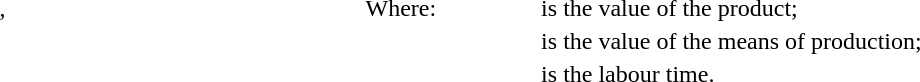<table style="margin-left:2em; border:none">
<tr>
<td style="width:15em; vertical-align:top">,</td>
<td style="padding-right:2em">Where:</td>
<td style="padding-right:2em"></td>
<td>is the value of the product;</td>
</tr>
<tr>
<td></td>
<td></td>
<td></td>
<td>is the value of the means of production;</td>
</tr>
<tr>
<td></td>
<td></td>
<td></td>
<td>is the labour time.</td>
</tr>
</table>
